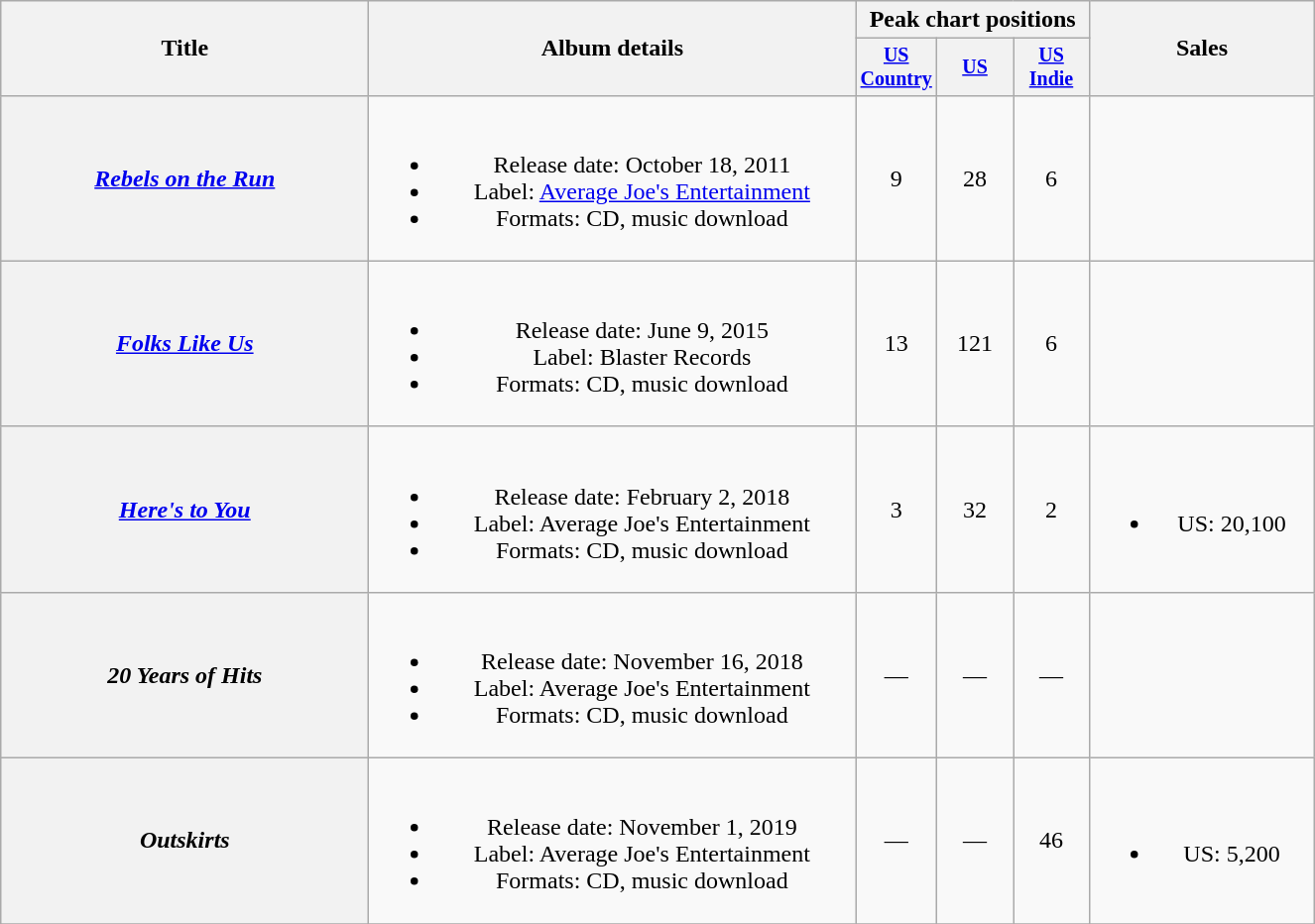<table class="wikitable plainrowheaders" style="text-align:center;">
<tr>
<th rowspan="2" style="width:15em;">Title</th>
<th rowspan="2" style="width:20em;">Album details</th>
<th colspan="3">Peak chart positions</th>
<th rowspan="2" style="width:9em;">Sales</th>
</tr>
<tr style="font-size:smaller;">
<th width="45"><a href='#'>US Country</a><br></th>
<th width="45"><a href='#'>US</a><br></th>
<th width="45"><a href='#'>US Indie</a><br></th>
</tr>
<tr>
<th scope="row"><em><a href='#'>Rebels on the Run</a></em></th>
<td><br><ul><li>Release date: October 18, 2011</li><li>Label: <a href='#'>Average Joe's Entertainment</a></li><li>Formats: CD, music download</li></ul></td>
<td>9</td>
<td>28</td>
<td>6</td>
<td></td>
</tr>
<tr>
<th scope="row"><em><a href='#'>Folks Like Us</a></em></th>
<td><br><ul><li>Release date: June 9, 2015</li><li>Label: Blaster Records</li><li>Formats: CD, music download</li></ul></td>
<td>13</td>
<td>121</td>
<td>6</td>
<td></td>
</tr>
<tr>
<th scope="row"><em><a href='#'>Here's to You</a></em></th>
<td><br><ul><li>Release date: February 2, 2018</li><li>Label: Average Joe's Entertainment</li><li>Formats: CD, music download</li></ul></td>
<td>3</td>
<td>32</td>
<td>2</td>
<td><br><ul><li>US: 20,100</li></ul></td>
</tr>
<tr>
<th scope="row"><em>20 Years of Hits</em></th>
<td><br><ul><li>Release date: November 16, 2018</li><li>Label: Average Joe's Entertainment</li><li>Formats: CD, music download</li></ul></td>
<td>—</td>
<td>—</td>
<td>—</td>
</tr>
<tr>
<th scope="row"><em>Outskirts</em></th>
<td><br><ul><li>Release date: November 1, 2019</li><li>Label: Average Joe's Entertainment</li><li>Formats: CD, music download</li></ul></td>
<td>—</td>
<td>—</td>
<td>46</td>
<td><br><ul><li>US: 5,200</li></ul></td>
</tr>
<tr>
</tr>
</table>
